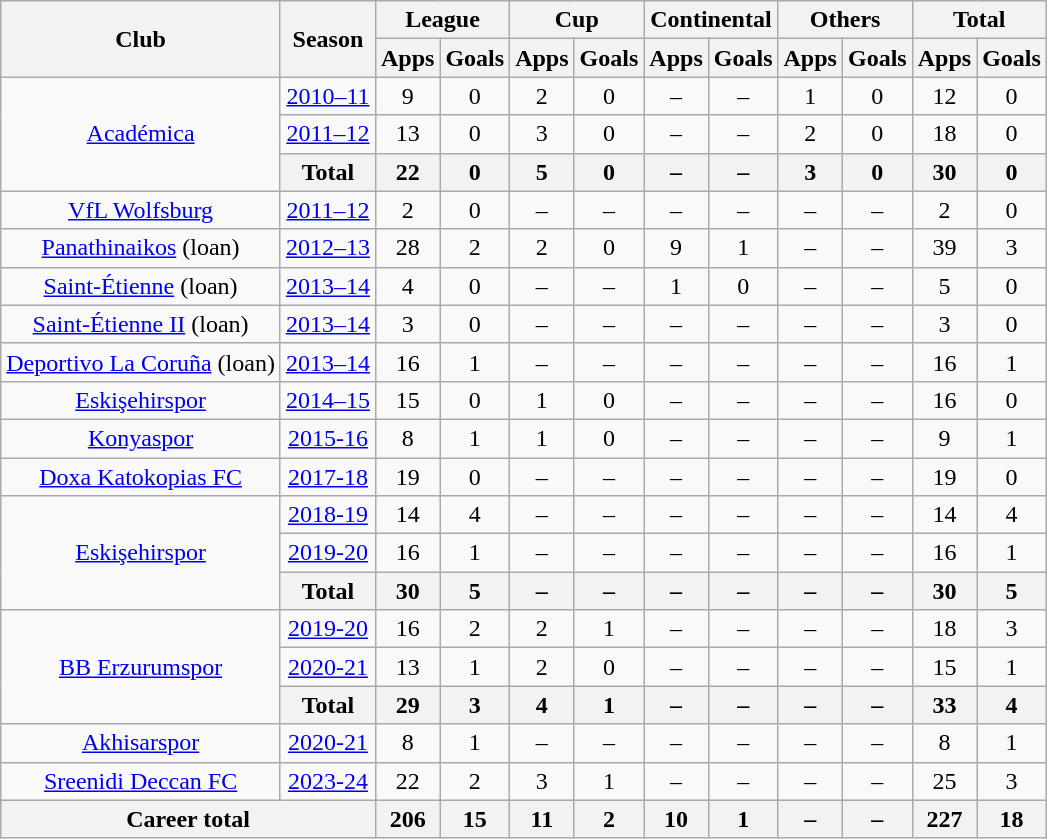<table class="wikitable" style="text-align:center">
<tr>
<th rowspan="2">Club</th>
<th rowspan="2">Season</th>
<th colspan="2">League</th>
<th colspan="2">Cup</th>
<th colspan="2">Continental</th>
<th colspan="2">Others</th>
<th colspan="2">Total</th>
</tr>
<tr>
<th>Apps</th>
<th>Goals</th>
<th>Apps</th>
<th>Goals</th>
<th>Apps</th>
<th>Goals</th>
<th>Apps</th>
<th>Goals</th>
<th>Apps</th>
<th>Goals</th>
</tr>
<tr>
<td rowspan="3"><a href='#'>Académica</a></td>
<td><a href='#'>2010–11</a></td>
<td>9</td>
<td>0</td>
<td>2</td>
<td>0</td>
<td>–</td>
<td>–</td>
<td>1</td>
<td>0</td>
<td>12</td>
<td>0</td>
</tr>
<tr>
<td><a href='#'>2011–12</a></td>
<td>13</td>
<td>0</td>
<td>3</td>
<td>0</td>
<td>–</td>
<td>–</td>
<td>2</td>
<td>0</td>
<td>18</td>
<td>0</td>
</tr>
<tr>
<th>Total</th>
<th>22</th>
<th>0</th>
<th>5</th>
<th>0</th>
<th>–</th>
<th>–</th>
<th>3</th>
<th>0</th>
<th>30</th>
<th>0</th>
</tr>
<tr>
<td><a href='#'>VfL Wolfsburg</a></td>
<td><a href='#'>2011–12</a></td>
<td>2</td>
<td>0</td>
<td>–</td>
<td>–</td>
<td>–</td>
<td>–</td>
<td>–</td>
<td>–</td>
<td>2</td>
<td>0</td>
</tr>
<tr>
<td><a href='#'>Panathinaikos</a> (loan)</td>
<td><a href='#'>2012–13</a></td>
<td>28</td>
<td>2</td>
<td>2</td>
<td>0</td>
<td>9</td>
<td>1</td>
<td>–</td>
<td>–</td>
<td>39</td>
<td>3</td>
</tr>
<tr>
<td><a href='#'>Saint-Étienne</a> (loan)</td>
<td><a href='#'>2013–14</a></td>
<td>4</td>
<td>0</td>
<td>–</td>
<td>–</td>
<td>1</td>
<td>0</td>
<td>–</td>
<td>–</td>
<td>5</td>
<td>0</td>
</tr>
<tr>
<td><a href='#'>Saint-Étienne II</a> (loan)</td>
<td><a href='#'>2013–14</a></td>
<td>3</td>
<td>0</td>
<td>–</td>
<td>–</td>
<td>–</td>
<td>–</td>
<td>–</td>
<td>–</td>
<td>3</td>
<td>0</td>
</tr>
<tr>
<td><a href='#'>Deportivo La Coruña</a> (loan)</td>
<td><a href='#'>2013–14</a></td>
<td>16</td>
<td>1</td>
<td>–</td>
<td>–</td>
<td>–</td>
<td>–</td>
<td>–</td>
<td>–</td>
<td>16</td>
<td>1</td>
</tr>
<tr>
<td><a href='#'>Eskişehirspor</a></td>
<td><a href='#'>2014–15</a></td>
<td>15</td>
<td>0</td>
<td>1</td>
<td>0</td>
<td>–</td>
<td>–</td>
<td>–</td>
<td>–</td>
<td>16</td>
<td>0</td>
</tr>
<tr>
<td><a href='#'>Konyaspor</a></td>
<td><a href='#'>2015-16</a></td>
<td>8</td>
<td>1</td>
<td>1</td>
<td>0</td>
<td>–</td>
<td>–</td>
<td>–</td>
<td>–</td>
<td>9</td>
<td>1</td>
</tr>
<tr>
<td><a href='#'>Doxa Katokopias FC</a></td>
<td><a href='#'>2017-18</a></td>
<td>19</td>
<td>0</td>
<td>–</td>
<td>–</td>
<td>–</td>
<td>–</td>
<td>–</td>
<td>–</td>
<td>19</td>
<td>0</td>
</tr>
<tr>
<td rowspan="3"><a href='#'>Eskişehirspor</a></td>
<td><a href='#'>2018-19</a></td>
<td>14</td>
<td>4</td>
<td>–</td>
<td>–</td>
<td>–</td>
<td>–</td>
<td>–</td>
<td>–</td>
<td>14</td>
<td>4</td>
</tr>
<tr>
<td><a href='#'>2019-20</a></td>
<td>16</td>
<td>1</td>
<td>–</td>
<td>–</td>
<td>–</td>
<td>–</td>
<td>–</td>
<td>–</td>
<td>16</td>
<td>1</td>
</tr>
<tr>
<th>Total</th>
<th>30</th>
<th>5</th>
<th>–</th>
<th>–</th>
<th>–</th>
<th>–</th>
<th>–</th>
<th>–</th>
<th>30</th>
<th>5</th>
</tr>
<tr>
<td rowspan="3"><a href='#'>BB Erzurumspor</a></td>
<td><a href='#'>2019-20</a></td>
<td>16</td>
<td>2</td>
<td>2</td>
<td>1</td>
<td>–</td>
<td>–</td>
<td>–</td>
<td>–</td>
<td>18</td>
<td>3</td>
</tr>
<tr>
<td><a href='#'>2020-21</a></td>
<td>13</td>
<td>1</td>
<td>2</td>
<td>0</td>
<td>–</td>
<td>–</td>
<td>–</td>
<td>–</td>
<td>15</td>
<td>1</td>
</tr>
<tr>
<th>Total</th>
<th>29</th>
<th>3</th>
<th>4</th>
<th>1</th>
<th>–</th>
<th>–</th>
<th>–</th>
<th>–</th>
<th>33</th>
<th>4</th>
</tr>
<tr>
<td><a href='#'>Akhisarspor</a></td>
<td><a href='#'>2020-21</a></td>
<td>8</td>
<td>1</td>
<td>–</td>
<td>–</td>
<td>–</td>
<td>–</td>
<td>–</td>
<td>–</td>
<td>8</td>
<td>1</td>
</tr>
<tr>
<td><a href='#'>Sreenidi Deccan FC</a></td>
<td><a href='#'>2023-24</a></td>
<td>22</td>
<td>2</td>
<td>3</td>
<td>1</td>
<td>–</td>
<td>–</td>
<td>–</td>
<td>–</td>
<td>25</td>
<td>3</td>
</tr>
<tr>
<th colspan="2">Career total</th>
<th>206</th>
<th>15</th>
<th>11</th>
<th>2</th>
<th>10</th>
<th>1</th>
<th>–</th>
<th>–</th>
<th>227</th>
<th>18</th>
</tr>
</table>
